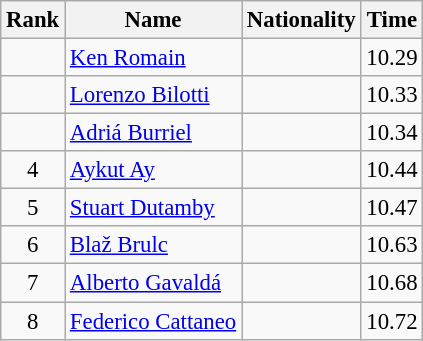<table class="wikitable sortable" style="text-align:center;font-size:95%">
<tr>
<th>Rank</th>
<th>Name</th>
<th>Nationality</th>
<th>Time</th>
</tr>
<tr>
<td></td>
<td align=left><a href='#'>Ken Romain</a></td>
<td align=left></td>
<td>10.29</td>
</tr>
<tr>
<td></td>
<td align=left><a href='#'>Lorenzo Bilotti</a></td>
<td align=left></td>
<td>10.33</td>
</tr>
<tr>
<td></td>
<td align=left><a href='#'>Adriá Burriel</a></td>
<td align=left></td>
<td>10.34</td>
</tr>
<tr>
<td>4</td>
<td align=left><a href='#'>Aykut Ay</a></td>
<td align=left></td>
<td>10.44</td>
</tr>
<tr>
<td>5</td>
<td align=left><a href='#'>Stuart Dutamby</a></td>
<td align=left></td>
<td>10.47</td>
</tr>
<tr>
<td>6</td>
<td align=left><a href='#'>Blaž Brulc</a></td>
<td align=left></td>
<td>10.63</td>
</tr>
<tr>
<td>7</td>
<td align=left><a href='#'>Alberto Gavaldá</a></td>
<td align=left></td>
<td>10.68</td>
</tr>
<tr>
<td>8</td>
<td align=left><a href='#'>Federico Cattaneo</a></td>
<td align=left></td>
<td>10.72</td>
</tr>
</table>
